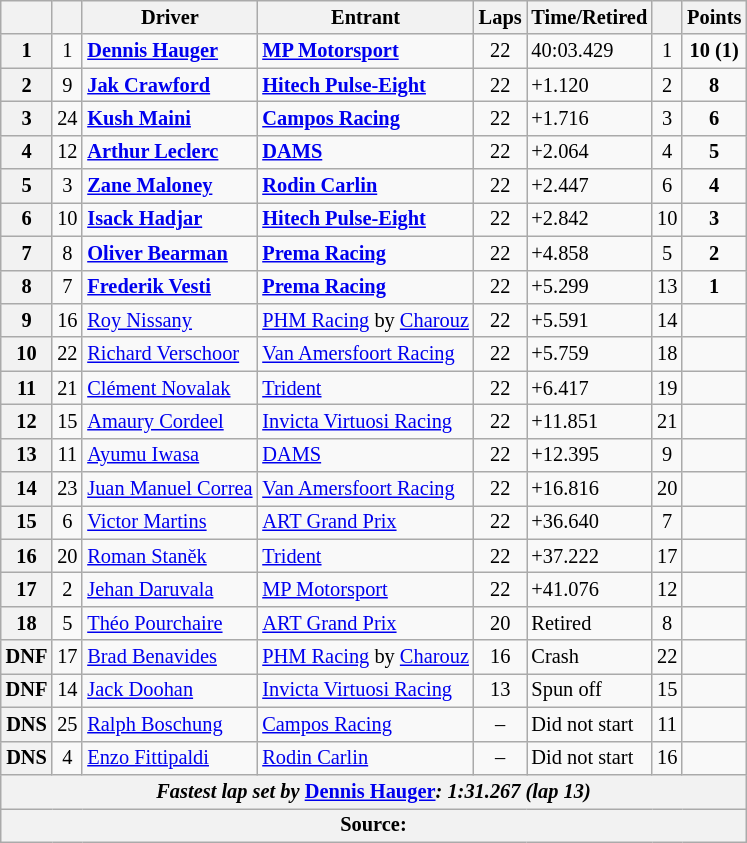<table class="wikitable" style="font-size:85%">
<tr>
<th scope="col"></th>
<th scope="col"></th>
<th scope="col">Driver</th>
<th scope="col">Entrant</th>
<th scope="col">Laps</th>
<th scope="col">Time/Retired</th>
<th scope="col"></th>
<th scope="col">Points</th>
</tr>
<tr>
<th>1</th>
<td align="center">1</td>
<td> <strong><a href='#'>Dennis Hauger</a></strong></td>
<td><strong><a href='#'>MP Motorsport</a></strong></td>
<td align="center">22</td>
<td>40:03.429</td>
<td align="center">1</td>
<td align="center"><strong>10 (1)</strong></td>
</tr>
<tr>
<th>2</th>
<td align="center">9</td>
<td> <strong><a href='#'>Jak Crawford</a></strong></td>
<td><strong><a href='#'>Hitech Pulse-Eight</a></strong></td>
<td align="center">22</td>
<td>+1.120</td>
<td align="center">2</td>
<td align="center"><strong>8</strong></td>
</tr>
<tr>
<th>3</th>
<td align="center">24</td>
<td> <strong><a href='#'>Kush Maini</a></strong></td>
<td><strong><a href='#'>Campos Racing</a></strong></td>
<td align="center">22</td>
<td>+1.716</td>
<td align="center">3</td>
<td align="center"><strong>6</strong></td>
</tr>
<tr>
<th>4</th>
<td align="center">12</td>
<td> <strong><a href='#'>Arthur Leclerc</a></strong></td>
<td><strong><a href='#'>DAMS</a></strong></td>
<td align="center">22</td>
<td>+2.064</td>
<td align="center">4</td>
<td align="center"><strong>5</strong></td>
</tr>
<tr>
<th>5</th>
<td align="center">3</td>
<td> <strong><a href='#'>Zane Maloney</a></strong></td>
<td><strong><a href='#'>Rodin Carlin</a></strong></td>
<td align="center">22</td>
<td>+2.447</td>
<td align="center">6</td>
<td align="center"><strong>4</strong></td>
</tr>
<tr>
<th>6</th>
<td align="center">10</td>
<td> <strong><a href='#'>Isack Hadjar</a></strong></td>
<td><strong><a href='#'>Hitech Pulse-Eight</a></strong></td>
<td align="center">22</td>
<td>+2.842</td>
<td align="center">10</td>
<td align="center"><strong>3</strong></td>
</tr>
<tr>
<th>7</th>
<td align="center">8</td>
<td> <strong><a href='#'>Oliver Bearman</a></strong></td>
<td><strong><a href='#'>Prema Racing</a></strong></td>
<td align="center">22</td>
<td>+4.858</td>
<td align="center">5</td>
<td align="center"><strong>2</strong></td>
</tr>
<tr>
<th>8</th>
<td align="center">7</td>
<td> <strong><a href='#'>Frederik Vesti</a></strong></td>
<td><strong><a href='#'>Prema Racing</a></strong></td>
<td align="center">22</td>
<td>+5.299</td>
<td align="center">13</td>
<td align="center"><strong>1</strong></td>
</tr>
<tr>
<th>9</th>
<td align="center">16</td>
<td> <a href='#'>Roy Nissany</a></td>
<td><a href='#'>PHM Racing</a> by <a href='#'>Charouz</a></td>
<td align="center">22</td>
<td>+5.591</td>
<td align="center">14</td>
<td align="center"></td>
</tr>
<tr>
<th>10</th>
<td align="center">22</td>
<td> <a href='#'>Richard Verschoor</a></td>
<td><a href='#'>Van Amersfoort Racing</a></td>
<td align="center">22</td>
<td>+5.759</td>
<td align="center">18</td>
<td align="center"></td>
</tr>
<tr>
<th>11</th>
<td align="center">21</td>
<td> <a href='#'>Clément Novalak</a></td>
<td><a href='#'>Trident</a></td>
<td align="center">22</td>
<td>+6.417</td>
<td align="center">19</td>
<td align="center"></td>
</tr>
<tr>
<th>12</th>
<td align="center">15</td>
<td> <a href='#'>Amaury Cordeel</a></td>
<td><a href='#'>Invicta Virtuosi Racing</a></td>
<td align="center">22</td>
<td>+11.851</td>
<td align="center">21</td>
<td></td>
</tr>
<tr>
<th>13</th>
<td align="center">11</td>
<td> <a href='#'>Ayumu Iwasa</a></td>
<td><a href='#'>DAMS</a></td>
<td align="center">22</td>
<td>+12.395</td>
<td align="center">9</td>
<td></td>
</tr>
<tr>
<th>14</th>
<td align="center">23</td>
<td> <a href='#'>Juan Manuel Correa</a></td>
<td><a href='#'>Van Amersfoort Racing</a></td>
<td align="center">22</td>
<td>+16.816</td>
<td align="center">20</td>
<td></td>
</tr>
<tr>
<th>15</th>
<td align="center">6</td>
<td> <a href='#'>Victor Martins</a></td>
<td><a href='#'>ART Grand Prix</a></td>
<td align="center">22</td>
<td>+36.640</td>
<td align="center">7</td>
<td align="center"></td>
</tr>
<tr>
<th>16</th>
<td align="center">20</td>
<td> <a href='#'>Roman Staněk</a></td>
<td><a href='#'>Trident</a></td>
<td align="center">22</td>
<td>+37.222</td>
<td align="center">17</td>
<td></td>
</tr>
<tr>
<th>17</th>
<td align="center">2</td>
<td> <a href='#'>Jehan Daruvala</a></td>
<td><a href='#'>MP Motorsport</a></td>
<td align="center">22</td>
<td>+41.076</td>
<td align="center">12</td>
<td></td>
</tr>
<tr>
<th>18</th>
<td align="center">5</td>
<td> <a href='#'>Théo Pourchaire</a></td>
<td><a href='#'>ART Grand Prix</a></td>
<td align="center">20</td>
<td>Retired</td>
<td align="center">8</td>
<td></td>
</tr>
<tr>
<th>DNF</th>
<td align="center">17</td>
<td> <a href='#'>Brad Benavides</a></td>
<td><a href='#'>PHM Racing</a> by <a href='#'>Charouz</a></td>
<td align="center">16</td>
<td>Crash</td>
<td align="center">22</td>
<td align="center"></td>
</tr>
<tr>
<th>DNF</th>
<td align="center">14</td>
<td> <a href='#'>Jack Doohan</a></td>
<td><a href='#'>Invicta Virtuosi Racing</a></td>
<td align="center">13</td>
<td>Spun off</td>
<td align="center">15</td>
<td align="center"></td>
</tr>
<tr>
<th>DNS</th>
<td align="center">25</td>
<td> <a href='#'>Ralph Boschung</a></td>
<td><a href='#'>Campos Racing</a></td>
<td align="center">–</td>
<td>Did not start</td>
<td align="center">11</td>
<td></td>
</tr>
<tr>
<th>DNS</th>
<td align="center">4</td>
<td> <a href='#'>Enzo Fittipaldi</a></td>
<td><a href='#'>Rodin Carlin</a></td>
<td align="center">–</td>
<td>Did not start</td>
<td align="center">16</td>
<td></td>
</tr>
<tr>
<th colspan="8"><em>Fastest lap set by</em> <strong> <a href='#'>Dennis Hauger</a><strong><em>: 1:31.267 (lap 13)<em></th>
</tr>
<tr>
<th colspan="8">Source:</th>
</tr>
</table>
